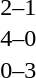<table cellspacing=1 width=70%>
<tr>
<th width=25%></th>
<th width=30%></th>
<th width=15%></th>
<th width=30%></th>
</tr>
<tr>
<td></td>
<td align=right></td>
<td align=center>2–1</td>
<td></td>
</tr>
<tr>
<td></td>
<td align=right></td>
<td align=center>4–0</td>
<td></td>
</tr>
<tr>
<td></td>
<td align=right></td>
<td align=center>0–3</td>
<td></td>
</tr>
</table>
